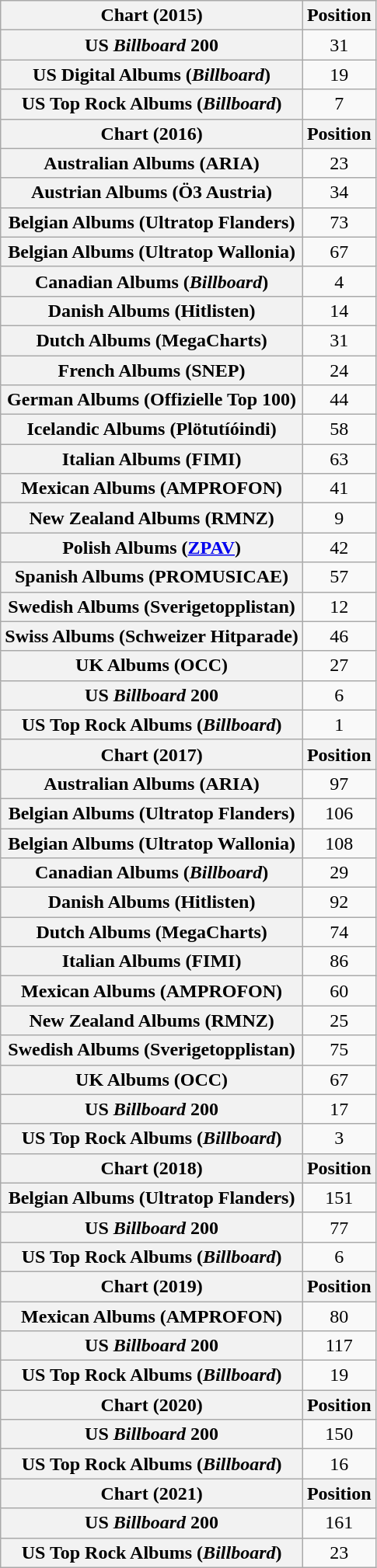<table class="wikitable sortable plainrowheaders" style="text-align:center">
<tr>
<th scope="col">Chart (2015)</th>
<th scope="col">Position</th>
</tr>
<tr>
<th scope="row">US <em>Billboard</em> 200</th>
<td>31</td>
</tr>
<tr>
<th scope="row">US Digital Albums (<em>Billboard</em>)</th>
<td>19</td>
</tr>
<tr>
<th scope="row">US Top Rock Albums (<em>Billboard</em>)</th>
<td>7</td>
</tr>
<tr>
<th scope="col">Chart (2016)</th>
<th scope="col">Position</th>
</tr>
<tr>
<th scope="row">Australian Albums (ARIA)</th>
<td>23</td>
</tr>
<tr>
<th scope="row">Austrian Albums (Ö3 Austria)</th>
<td>34</td>
</tr>
<tr>
<th scope="row">Belgian Albums (Ultratop Flanders)</th>
<td>73</td>
</tr>
<tr>
<th scope="row">Belgian Albums (Ultratop Wallonia)</th>
<td>67</td>
</tr>
<tr>
<th scope="row">Canadian Albums (<em>Billboard</em>)</th>
<td>4</td>
</tr>
<tr>
<th scope="row">Danish Albums (Hitlisten)</th>
<td>14</td>
</tr>
<tr>
<th scope="row">Dutch Albums (MegaCharts)</th>
<td>31</td>
</tr>
<tr>
<th scope="row">French Albums (SNEP)</th>
<td>24</td>
</tr>
<tr>
<th scope="row">German Albums (Offizielle Top 100)</th>
<td>44</td>
</tr>
<tr>
<th scope="row">Icelandic Albums (Plötutíóindi)</th>
<td>58</td>
</tr>
<tr>
<th scope="row">Italian Albums (FIMI)</th>
<td>63</td>
</tr>
<tr>
<th scope="row">Mexican Albums (AMPROFON)</th>
<td>41</td>
</tr>
<tr>
<th scope="row">New Zealand Albums (RMNZ)</th>
<td>9</td>
</tr>
<tr>
<th scope="row">Polish Albums (<a href='#'>ZPAV</a>)</th>
<td>42</td>
</tr>
<tr>
<th scope="row">Spanish Albums (PROMUSICAE)</th>
<td>57</td>
</tr>
<tr>
<th scope="row">Swedish Albums (Sverigetopplistan)</th>
<td>12</td>
</tr>
<tr>
<th scope="row">Swiss Albums (Schweizer Hitparade)</th>
<td>46</td>
</tr>
<tr>
<th scope="row">UK Albums (OCC)</th>
<td>27</td>
</tr>
<tr>
<th scope="row">US <em>Billboard</em> 200</th>
<td>6</td>
</tr>
<tr>
<th scope="row">US Top Rock Albums (<em>Billboard</em>)</th>
<td>1</td>
</tr>
<tr>
<th scope="col">Chart (2017)</th>
<th scope="col">Position</th>
</tr>
<tr>
<th scope="row">Australian Albums (ARIA)</th>
<td>97</td>
</tr>
<tr>
<th scope="row">Belgian Albums (Ultratop Flanders)</th>
<td>106</td>
</tr>
<tr>
<th scope="row">Belgian Albums (Ultratop Wallonia)</th>
<td>108</td>
</tr>
<tr>
<th scope="row">Canadian Albums (<em>Billboard</em>)</th>
<td>29</td>
</tr>
<tr>
<th scope="row">Danish Albums (Hitlisten)</th>
<td>92</td>
</tr>
<tr>
<th scope="row">Dutch Albums (MegaCharts)</th>
<td>74</td>
</tr>
<tr>
<th scope="row">Italian Albums (FIMI)</th>
<td>86</td>
</tr>
<tr>
<th scope="row">Mexican Albums (AMPROFON)</th>
<td>60</td>
</tr>
<tr>
<th scope="row">New Zealand Albums (RMNZ)</th>
<td>25</td>
</tr>
<tr>
<th scope="row">Swedish Albums (Sverigetopplistan)</th>
<td>75</td>
</tr>
<tr>
<th scope="row">UK Albums (OCC)</th>
<td>67</td>
</tr>
<tr>
<th scope="row">US <em>Billboard</em> 200</th>
<td>17</td>
</tr>
<tr>
<th scope="row">US Top Rock Albums (<em>Billboard</em>)</th>
<td>3</td>
</tr>
<tr>
<th scope="col">Chart (2018)</th>
<th scope="col">Position</th>
</tr>
<tr>
<th scope="row">Belgian Albums (Ultratop Flanders)</th>
<td>151</td>
</tr>
<tr>
<th scope="row">US <em>Billboard</em> 200</th>
<td>77</td>
</tr>
<tr>
<th scope="row">US Top Rock Albums (<em>Billboard</em>)</th>
<td>6</td>
</tr>
<tr>
<th>Chart (2019)</th>
<th>Position</th>
</tr>
<tr>
<th scope="row">Mexican Albums (AMPROFON)</th>
<td>80</td>
</tr>
<tr>
<th scope="row">US <em>Billboard</em> 200</th>
<td>117</td>
</tr>
<tr>
<th scope="row">US Top Rock Albums (<em>Billboard</em>)</th>
<td>19</td>
</tr>
<tr>
<th>Chart (2020)</th>
<th>Position</th>
</tr>
<tr>
<th scope="row">US <em>Billboard</em> 200</th>
<td>150</td>
</tr>
<tr>
<th scope="row">US Top Rock Albums (<em>Billboard</em>)</th>
<td>16</td>
</tr>
<tr>
<th>Chart (2021)</th>
<th>Position</th>
</tr>
<tr>
<th scope="row">US <em>Billboard</em> 200</th>
<td>161</td>
</tr>
<tr>
<th scope="row">US Top Rock Albums (<em>Billboard</em>)</th>
<td>23</td>
</tr>
</table>
